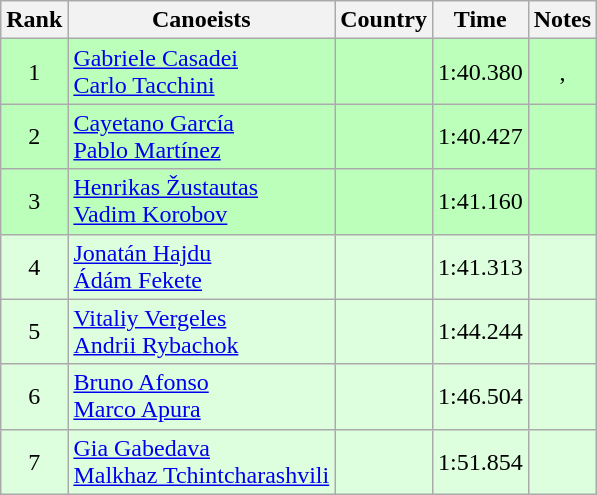<table class="wikitable" style="text-align:center">
<tr>
<th>Rank</th>
<th>Canoeists</th>
<th>Country</th>
<th>Time</th>
<th>Notes</th>
</tr>
<tr bgcolor=bbffbb>
<td>1</td>
<td align=left><a href='#'>Gabriele Casadei</a><br><a href='#'>Carlo Tacchini</a></td>
<td align=left></td>
<td>1:40.380</td>
<td>, <strong></strong></td>
</tr>
<tr bgcolor=bbffbb>
<td>2</td>
<td align=left><a href='#'>Cayetano García</a><br><a href='#'>Pablo Martínez</a></td>
<td align=left></td>
<td>1:40.427</td>
<td></td>
</tr>
<tr bgcolor=bbffbb>
<td>3</td>
<td align=left><a href='#'>Henrikas Žustautas</a><br><a href='#'>Vadim Korobov</a></td>
<td align=left></td>
<td>1:41.160</td>
<td></td>
</tr>
<tr bgcolor=ddffdd>
<td>4</td>
<td align=left><a href='#'>Jonatán Hajdu</a><br><a href='#'>Ádám Fekete</a></td>
<td align=left></td>
<td>1:41.313</td>
<td></td>
</tr>
<tr bgcolor=ddffdd>
<td>5</td>
<td align=left><a href='#'>Vitaliy Vergeles</a><br><a href='#'>Andrii Rybachok</a></td>
<td align=left></td>
<td>1:44.244</td>
<td></td>
</tr>
<tr bgcolor=ddffdd>
<td>6</td>
<td align=left><a href='#'>Bruno Afonso</a><br><a href='#'>Marco Apura</a></td>
<td align=left></td>
<td>1:46.504</td>
<td></td>
</tr>
<tr bgcolor=ddffdd>
<td>7</td>
<td align=left><a href='#'>Gia Gabedava</a><br><a href='#'>Malkhaz Tchintcharashvili</a></td>
<td align=left></td>
<td>1:51.854</td>
<td></td>
</tr>
</table>
